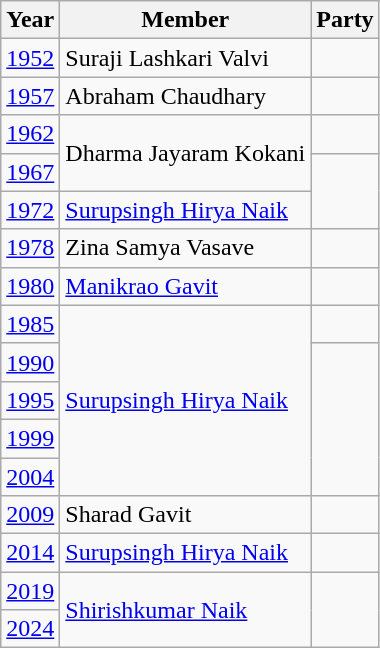<table class="wikitable">
<tr>
<th>Year</th>
<th>Member</th>
<th colspan="2">Party</th>
</tr>
<tr>
<td><a href='#'>1952</a></td>
<td>Suraji Lashkari Valvi</td>
<td></td>
</tr>
<tr>
<td><a href='#'>1957</a></td>
<td>Abraham Chaudhary</td>
<td></td>
</tr>
<tr>
<td><a href='#'>1962</a></td>
<td rowspan="2">Dharma Jayaram Kokani</td>
<td></td>
</tr>
<tr>
<td><a href='#'>1967</a></td>
</tr>
<tr>
<td><a href='#'>1972</a></td>
<td><a href='#'>Surupsingh Hirya Naik</a></td>
</tr>
<tr>
<td><a href='#'>1978</a></td>
<td>Zina Samya Vasave</td>
<td></td>
</tr>
<tr>
<td><a href='#'>1980</a></td>
<td><a href='#'>Manikrao Gavit</a></td>
</tr>
<tr>
<td><a href='#'>1985</a></td>
<td rowspan="5"><a href='#'>Surupsingh Hirya Naik</a></td>
<td></td>
</tr>
<tr>
<td><a href='#'>1990</a></td>
</tr>
<tr>
<td><a href='#'>1995</a></td>
</tr>
<tr>
<td><a href='#'>1999</a></td>
</tr>
<tr>
<td><a href='#'>2004</a></td>
</tr>
<tr>
<td><a href='#'>2009</a></td>
<td>Sharad Gavit</td>
<td></td>
</tr>
<tr>
<td><a href='#'>2014</a></td>
<td><a href='#'>Surupsingh Hirya Naik</a></td>
<td></td>
</tr>
<tr>
<td><a href='#'>2019</a></td>
<td rowspan="2"><a href='#'>Shirishkumar Naik</a></td>
</tr>
<tr>
<td><a href='#'>2024</a></td>
</tr>
</table>
